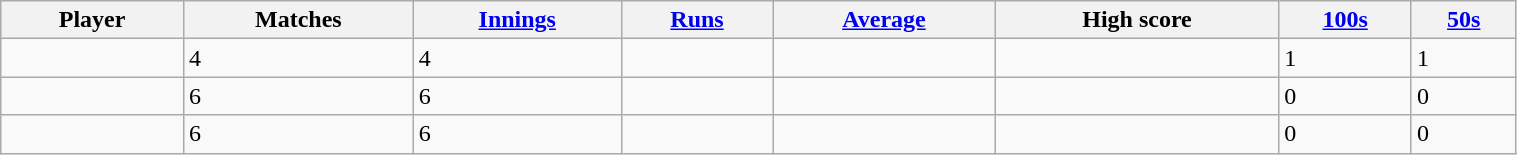<table class="wikitable sortable" style="width:80%;">
<tr>
<th>Player</th>
<th>Matches</th>
<th><a href='#'>Innings</a></th>
<th><a href='#'>Runs</a></th>
<th><a href='#'>Average</a></th>
<th>High score</th>
<th><a href='#'>100s</a></th>
<th><a href='#'>50s</a></th>
</tr>
<tr>
<td></td>
<td>4</td>
<td>4</td>
<td></td>
<td></td>
<td></td>
<td>1</td>
<td>1</td>
</tr>
<tr>
<td></td>
<td>6</td>
<td>6</td>
<td></td>
<td></td>
<td></td>
<td>0</td>
<td>0</td>
</tr>
<tr>
<td></td>
<td>6</td>
<td>6</td>
<td></td>
<td></td>
<td></td>
<td>0</td>
<td>0</td>
</tr>
</table>
